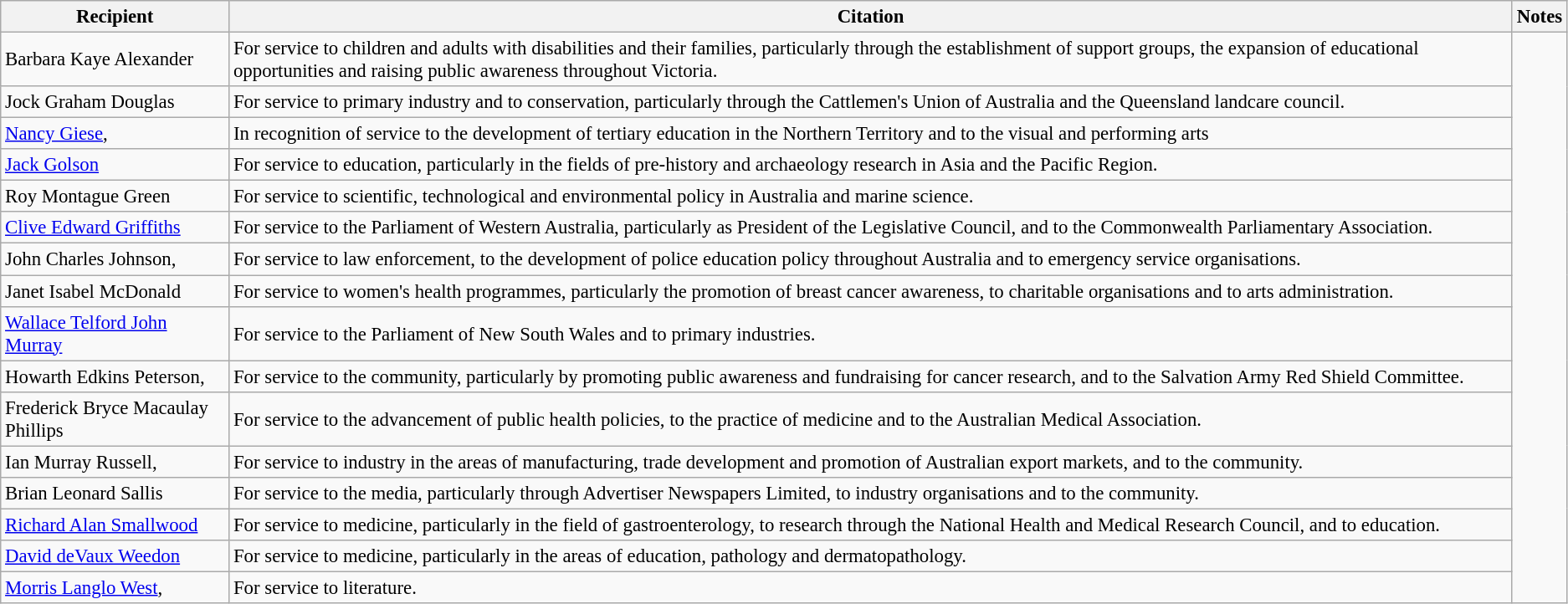<table class="wikitable" style="font-size:95%;">
<tr>
<th>Recipient</th>
<th>Citation</th>
<th>Notes</th>
</tr>
<tr>
<td>Barbara Kaye Alexander</td>
<td>For service to children and adults with disabilities and their families, particularly through the establishment of support groups, the expansion of educational opportunities and raising public awareness throughout Victoria.</td>
<td rowspan=16></td>
</tr>
<tr>
<td>Jock Graham Douglas</td>
<td>For service to primary industry and to conservation, particularly through the Cattlemen's Union of Australia and the Queensland landcare council.</td>
</tr>
<tr>
<td><a href='#'>Nancy Giese</a>, </td>
<td>In recognition of service to the development of tertiary education in the Northern Territory and to the visual and performing arts</td>
</tr>
<tr>
<td> <a href='#'>Jack Golson</a></td>
<td>For service to education, particularly in the fields of pre-history and archaeology research in Asia and the Pacific Region.</td>
</tr>
<tr>
<td> Roy Montague Green</td>
<td>For service to scientific, technological and environmental policy in Australia and marine science.</td>
</tr>
<tr>
<td> <a href='#'>Clive Edward Griffiths</a></td>
<td>For service to the Parliament of Western Australia, particularly as President of the Legislative Council, and to the Commonwealth Parliamentary Association.</td>
</tr>
<tr>
<td>John Charles Johnson, </td>
<td>For service to law enforcement, to the development of police education policy throughout Australia and to emergency service organisations.</td>
</tr>
<tr>
<td>Janet Isabel McDonald</td>
<td>For service to women's health programmes, particularly the promotion of breast cancer awareness, to charitable organisations and to arts administration.</td>
</tr>
<tr>
<td> <a href='#'>Wallace Telford John Murray</a></td>
<td>For service to the Parliament of New South Wales and to primary industries.</td>
</tr>
<tr>
<td>Howarth Edkins Peterson, </td>
<td>For service to the community, particularly by promoting public awareness and fundraising for cancer research, and to the Salvation Army Red Shield Committee.</td>
</tr>
<tr>
<td> Frederick Bryce Macaulay Phillips</td>
<td>For service to the advancement of public health policies, to the practice of medicine and to the Australian Medical Association.</td>
</tr>
<tr>
<td>Ian Murray Russell, </td>
<td>For service to industry in the areas of manufacturing, trade development and promotion of Australian export markets, and to the community.</td>
</tr>
<tr>
<td>Brian Leonard Sallis</td>
<td>For service to the media, particularly through Advertiser Newspapers Limited, to industry organisations and to the community.</td>
</tr>
<tr>
<td> <a href='#'>Richard Alan Smallwood</a></td>
<td>For service to medicine, particularly in the field of gastroenterology, to research through the National Health and Medical Research Council, and to education.</td>
</tr>
<tr>
<td> <a href='#'>David deVaux Weedon</a></td>
<td>For service to medicine, particularly in the areas of education, pathology and dermatopathology.</td>
</tr>
<tr>
<td><a href='#'>Morris Langlo West</a>, </td>
<td>For service to literature.</td>
</tr>
</table>
